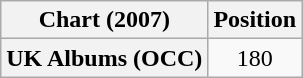<table class="wikitable plainrowheaders">
<tr>
<th scope="col">Chart (2007)</th>
<th scope="col">Position</th>
</tr>
<tr>
<th scope="row">UK Albums (OCC)</th>
<td align="center">180</td>
</tr>
</table>
